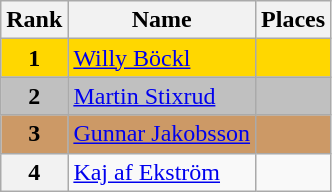<table class="wikitable">
<tr>
<th>Rank</th>
<th>Name</th>
<th>Places</th>
</tr>
<tr bgcolor="gold">
<td align="center"><strong>1</strong></td>
<td> <a href='#'>Willy Böckl</a></td>
<td></td>
</tr>
<tr bgcolor="silver">
<td align="center"><strong>2</strong></td>
<td> <a href='#'>Martin Stixrud</a></td>
<td></td>
</tr>
<tr bgcolor="cc9966">
<td align="center"><strong>3</strong></td>
<td> <a href='#'>Gunnar Jakobsson</a></td>
<td></td>
</tr>
<tr>
<th>4</th>
<td> <a href='#'>Kaj af Ekström</a></td>
<td></td>
</tr>
</table>
